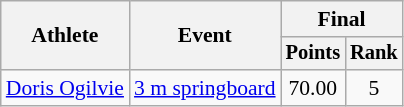<table class="wikitable" style="font-size:90%;">
<tr>
<th rowspan=2>Athlete</th>
<th rowspan=2>Event</th>
<th colspan=2>Final</th>
</tr>
<tr style="font-size:95%">
<th>Points</th>
<th>Rank</th>
</tr>
<tr align=center>
<td align=left><a href='#'>Doris Ogilvie</a></td>
<td align=left rowspan=2><a href='#'>3 m springboard</a></td>
<td>70.00</td>
<td>5</td>
</tr>
</table>
